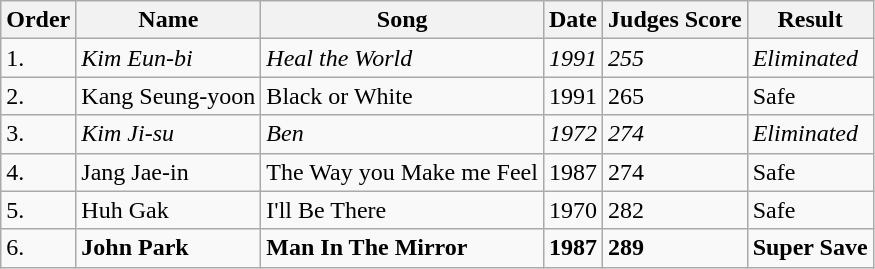<table class="wikitable">
<tr>
<th>Order</th>
<th>Name</th>
<th>Song</th>
<th>Date</th>
<th>Judges Score</th>
<th>Result</th>
</tr>
<tr>
<td>1.</td>
<td><em>Kim Eun-bi</em></td>
<td><em>Heal the World</em></td>
<td><em>1991</em></td>
<td><em>255</em></td>
<td><em>Eliminated</em></td>
</tr>
<tr>
<td>2.</td>
<td>Kang Seung-yoon</td>
<td>Black or White</td>
<td>1991</td>
<td>265</td>
<td>Safe</td>
</tr>
<tr>
<td>3.</td>
<td><em>Kim Ji-su</em></td>
<td><em>Ben</em></td>
<td><em>1972</em></td>
<td><em>274</em></td>
<td><em>Eliminated</em></td>
</tr>
<tr>
<td>4.</td>
<td>Jang Jae-in</td>
<td>The Way you Make me Feel</td>
<td>1987</td>
<td>274</td>
<td>Safe</td>
</tr>
<tr>
<td>5.</td>
<td>Huh Gak</td>
<td>I'll Be There</td>
<td>1970</td>
<td>282</td>
<td>Safe</td>
</tr>
<tr>
<td>6.</td>
<td><strong>John Park</strong></td>
<td><strong>Man In The Mirror</strong></td>
<td><strong>1987</strong></td>
<td><strong>289</strong></td>
<td><strong>Super Save</strong></td>
</tr>
</table>
